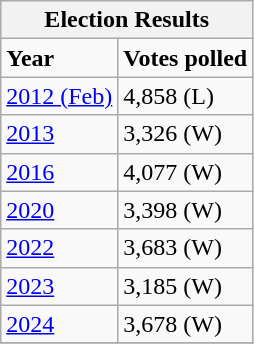<table class="wikitable" id="toc" : left; margin-left: 2em; width: 40%; font-size: 90%;"cellspacing="3">
<tr>
<th colspan="4"><strong>Election Results</strong></th>
</tr>
<tr>
<td><strong>Year</strong></td>
<td><strong>Votes polled</strong></td>
</tr>
<tr>
<td><a href='#'>2012 (Feb)</a></td>
<td>4,858 (L)</td>
</tr>
<tr>
<td><a href='#'>2013</a></td>
<td>3,326 (W)</td>
</tr>
<tr>
<td><a href='#'>2016</a></td>
<td>4,077 (W)</td>
</tr>
<tr>
<td><a href='#'>2020</a></td>
<td>3,398 (W)</td>
</tr>
<tr>
<td><a href='#'>2022</a></td>
<td>3,683 (W)</td>
</tr>
<tr>
<td><a href='#'>2023</a></td>
<td>3,185 (W)</td>
</tr>
<tr>
<td><a href='#'>2024</a></td>
<td>3,678 (W)</td>
</tr>
<tr>
</tr>
</table>
